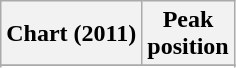<table class="wikitable plainrowheaders">
<tr>
<th scope="col">Chart (2011)</th>
<th scope="col">Peak<br>position</th>
</tr>
<tr>
</tr>
<tr>
</tr>
</table>
